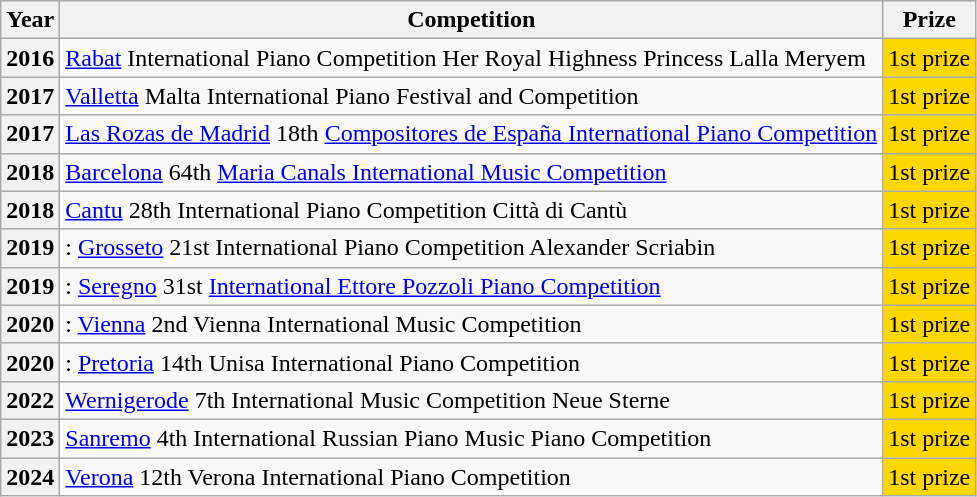<table class="wikitable">
<tr>
<th>Year</th>
<th>Competition</th>
<th>Prize</th>
</tr>
<tr>
<th>2016</th>
<td> <a href='#'>Rabat</a> International Piano Competition Her Royal Highness Princess Lalla Meryem</td>
<td bgcolor="gold">1st prize</td>
</tr>
<tr>
<th>2017</th>
<td>  <a href='#'>Valletta</a> Malta International Piano Festival and Competition</td>
<td bgcolor="gold">1st prize</td>
</tr>
<tr>
<th>2017</th>
<td> <a href='#'>Las Rozas de Madrid</a> 18th <a href='#'>Compositores de España International Piano Competition</a></td>
<td bgcolor="gold">1st prize</td>
</tr>
<tr>
<th>2018</th>
<td> <a href='#'>Barcelona</a> 64th <a href='#'>Maria Canals International Music Competition</a></td>
<td bgcolor="gold">1st prize</td>
</tr>
<tr>
<th>2018</th>
<td> <a href='#'>Cantu</a> 28th International Piano Competition Città di Cantù</td>
<td bgcolor="gold">1st prize</td>
</tr>
<tr>
<th>2019</th>
<td>: <a href='#'>Grosseto</a> 21st International Piano Competition Alexander Scriabin</td>
<td bgcolor="gold">1st prize</td>
</tr>
<tr>
<th>2019</th>
<td>: <a href='#'>Seregno</a> 31st <a href='#'>International Ettore Pozzoli Piano Competition</a></td>
<td bgcolor="gold">1st prize</td>
</tr>
<tr>
<th>2020</th>
<td>: <a href='#'>Vienna</a> 2nd Vienna International Music Competition</td>
<td bgcolor="gold">1st prize</td>
</tr>
<tr>
<th>2020</th>
<td>: <a href='#'>Pretoria</a> 14th Unisa International Piano Competition</td>
<td bgcolor="gold">1st prize</td>
</tr>
<tr>
<th>2022</th>
<td> <a href='#'>Wernigerode</a> 7th International Music Competition Neue Sterne</td>
<td bgcolor="gold">1st prize</td>
</tr>
<tr>
<th>2023</th>
<td> <a href='#'>Sanremo</a> 4th  International Russian Piano Music Piano Competition</td>
<td bgcolor="gold">1st prize</td>
</tr>
<tr>
<th>2024</th>
<td> <a href='#'>Verona</a> 12th Verona International Piano Competition</td>
<td bgcolor="gold">1st prize</td>
</tr>
</table>
